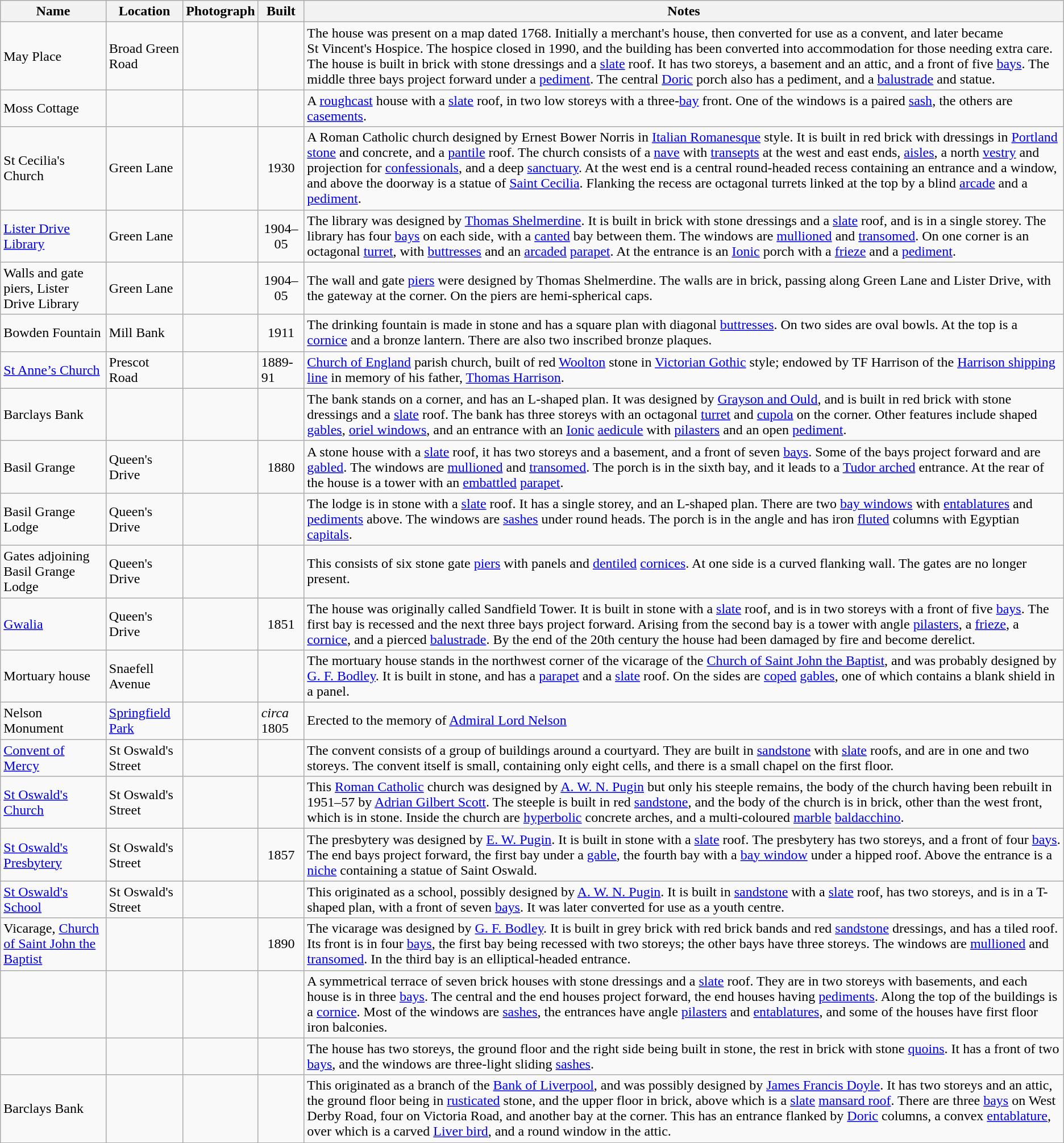<table class="wikitable sortable plainrowheaders">
<tr>
<th style="background: width="10%">Name</th>
<th style="background: width="15%">Location</th>
<th scope="col"  style="width:80px" class="unsortable">Photograph</th>
<th style="background: width="10%">Built</th>
<th class="unsortable" style="background: width="40%">Notes</th>
</tr>
<tr>
<td>May Place</td>
<td>Broad Green Road<br><small></small></td>
<td></td>
<td align="center"></td>
<td>The house was present on a map dated 1768.  Initially a merchant's house, then converted for use as a convent, and later became St Vincent's Hospice.  The hospice closed in 1990, and the building has been converted into accommodation for those needing extra care.  The house is built in brick with stone dressings and a <a href='#'>slate</a> roof.  It has two storeys, a basement and an attic, and a front of five <a href='#'>bays</a>.  The middle three bays project forward under a <a href='#'>pediment</a>.  The central <a href='#'>Doric</a> porch also has a pediment, and a <a href='#'>balustrade</a> and statue.</td>
</tr>
<tr>
<td>Moss Cottage</td>
<td><br><small></small></td>
<td></td>
<td align="center"></td>
<td>A <a href='#'>roughcast</a> house with a <a href='#'>slate</a> roof, in two low storeys with a three-<a href='#'>bay</a> front.  One of the windows is a paired <a href='#'>sash</a>, the others are <a href='#'>casements</a>.</td>
</tr>
<tr>
<td>St Cecilia's Church</td>
<td>Green Lane<br><small></small></td>
<td></td>
<td align="center">1930</td>
<td>A Roman Catholic church designed by Ernest Bower Norris in <a href='#'>Italian Romanesque</a> style.  It is built in red brick with dressings in <a href='#'>Portland stone</a> and concrete, and a <a href='#'>pantile</a> roof.  The church consists of a <a href='#'>nave</a> with <a href='#'>transepts</a> at the west and east ends, <a href='#'>aisles</a>, a north <a href='#'>vestry</a> and projection for <a href='#'>confessionals</a>, and a deep <a href='#'>sanctuary</a>.  At the west end is a central round-headed recess containing an entrance and a window, and above the doorway is a statue of <a href='#'>Saint Cecilia</a>.  Flanking the recess are octagonal turrets linked at the top by a blind <a href='#'>arcade</a> and a <a href='#'>pediment</a>.</td>
</tr>
<tr>
<td><a href='#'>Lister Drive Library</a></td>
<td>Green Lane<br><small></small></td>
<td></td>
<td align="center">1904–05</td>
<td>The library was designed by <a href='#'>Thomas Shelmerdine</a>.  It is built in brick with stone dressings and a <a href='#'>slate</a> roof, and is in a single storey.  The library has four <a href='#'>bays</a> on each side, with a <a href='#'>canted</a> bay between them.  The windows are <a href='#'>mullioned</a> and <a href='#'>transomed</a>.  On one corner is an octagonal <a href='#'>turret</a>, with <a href='#'>buttresses</a> and an <a href='#'>arcaded</a> <a href='#'>parapet</a>.  At the entrance is an <a href='#'>Ionic</a> porch with a <a href='#'>frieze</a> and a <a href='#'>pediment</a>.</td>
</tr>
<tr>
<td>Walls and gate piers, Lister Drive Library</td>
<td>Green Lane<br><small></small></td>
<td></td>
<td align="center">1904–05</td>
<td>The wall and gate <a href='#'>piers</a> were designed by Thomas Shelmerdine.  The walls are in brick, passing along Green Lane and Lister Drive, with the gateway at the corner.  On the piers are hemi-spherical caps.</td>
</tr>
<tr>
<td>Bowden Fountain</td>
<td>Mill Bank<br><small></small></td>
<td></td>
<td align="center">1911</td>
<td>The drinking fountain is made in stone and has a square plan with diagonal <a href='#'>buttresses</a>.  On two sides are oval bowls.  At the top is a <a href='#'>cornice</a> and a bronze lantern.  There are also two inscribed bronze plaques.</td>
</tr>
<tr>
<td><a href='#'>St Anne’s Church</a></td>
<td>Prescot Road<small></small></td>
<td></td>
<td>1889-91</td>
<td><a href='#'>Church of England</a> parish church, built of red <a href='#'>Woolton</a> stone in <a href='#'>Victorian Gothic</a> style; endowed by TF Harrison of the <a href='#'>Harrison shipping line</a> in memory of his father, <a href='#'>Thomas Harrison</a>.</td>
</tr>
<tr>
<td>Barclays Bank</td>
<td><br><small></small></td>
<td></td>
<td align="center"></td>
<td>The bank stands on a corner, and has an L-shaped plan.  It was designed by <a href='#'>Grayson and Ould</a>, and is built in red brick with stone dressings and a <a href='#'>slate</a> roof.  The bank has three storeys with an octagonal <a href='#'>turret</a> and <a href='#'>cupola</a> on the corner.  Other features include shaped <a href='#'>gables</a>, <a href='#'>oriel windows</a>, and an entrance with an <a href='#'>Ionic</a> <a href='#'>aedicule</a> with <a href='#'>pilasters</a> and an open <a href='#'>pediment</a>.</td>
</tr>
<tr>
<td>Basil Grange</td>
<td>Queen's Drive<br><small></small></td>
<td></td>
<td align="center">1880</td>
<td>A stone house with a <a href='#'>slate</a> roof, it has two storeys and a basement, and a front of seven <a href='#'>bays</a>.  Some of the bays project forward and are <a href='#'>gabled</a>.  The windows are <a href='#'>mullioned</a> and <a href='#'>transomed</a>.  The porch is in the sixth bay, and it leads to a <a href='#'>Tudor arched</a> entrance.  At the rear of the house is a tower with an <a href='#'>embattled</a> <a href='#'>parapet</a>.</td>
</tr>
<tr>
<td>Basil Grange Lodge</td>
<td>Queen's Drive<br><small></small></td>
<td></td>
<td align="center"></td>
<td>The lodge is in stone with a <a href='#'>slate</a> roof.  It has a single storey, and an L-shaped plan.  There are two <a href='#'>bay windows</a> with <a href='#'>entablatures</a> and <a href='#'>pediments</a> above.  The windows are <a href='#'>sashes</a> under round heads.  The porch is in the angle and has iron <a href='#'>fluted</a> columns with Egyptian <a href='#'>capitals</a>.</td>
</tr>
<tr>
<td>Gates adjoining Basil Grange Lodge</td>
<td>Queen's Drive<br><small></small></td>
<td></td>
<td align="center"></td>
<td>This consists of six stone gate <a href='#'>piers</a> with panels and <a href='#'>dentiled</a> <a href='#'>cornices</a>.  At one side is a curved flanking wall.  The gates are no longer present.</td>
</tr>
<tr>
<td><a href='#'>Gwalia</a></td>
<td>Queen's Drive<br><small></small></td>
<td></td>
<td align="center">1851</td>
<td>The house was originally called Sandfield Tower.  It is built in stone with a <a href='#'>slate</a> roof, and is in two storeys with a front of five <a href='#'>bays</a>.  The first bay is recessed and the next three bays project forward.  Arising from the second bay is a tower with angle <a href='#'>pilasters</a>, a <a href='#'>frieze</a>, a <a href='#'>cornice</a>, and a pierced <a href='#'>balustrade</a>.  By the end of the 20th century the house had been damaged by fire and become derelict.</td>
</tr>
<tr>
<td>Mortuary house</td>
<td>Snaefell Avenue<br><small></small></td>
<td></td>
<td align="center"></td>
<td>The mortuary house stands in the northwest corner of the vicarage of the <a href='#'>Church of Saint John the Baptist</a>, and was probably designed by <a href='#'>G. F. Bodley</a>.  It is built in stone, and has a <a href='#'>parapet</a> and a <a href='#'>slate</a> roof.  On the sides are <a href='#'>coped</a> <a href='#'>gables</a>, one of which contains a blank shield in a panel.</td>
</tr>
<tr>
<td>Nelson Monument</td>
<td><a href='#'>Springfield Park</a><br></td>
<td></td>
<td><em>circa</em> 1805</td>
<td>Erected to the memory of <a href='#'>Admiral Lord Nelson</a></td>
</tr>
<tr>
<td><a href='#'>Convent of Mercy</a></td>
<td>St Oswald's Street<br><small></small></td>
<td></td>
<td align="center"></td>
<td>The convent consists of a group of buildings around a courtyard.  They are built in <a href='#'>sandstone</a> with <a href='#'>slate</a> roofs, and are in one and two storeys.  The convent itself is small, containing only eight cells, and there is a small chapel on the first floor.</td>
</tr>
<tr>
<td><a href='#'>St Oswald's Church</a></td>
<td>St Oswald's Street<br><small></small></td>
<td></td>
<td align="center"></td>
<td>This <a href='#'>Roman Catholic</a> church was designed by <a href='#'>A. W. N. Pugin</a> but only his steeple remains, the body of the church having been rebuilt in 1951–57 by <a href='#'>Adrian Gilbert Scott</a>.  The steeple is built in red <a href='#'>sandstone</a>, and the body of the church is in brick, other than the west front, which is in stone.  Inside the church are <a href='#'>hyperbolic</a> concrete arches, and a multi-coloured <a href='#'>marble</a> <a href='#'>baldacchino</a>.</td>
</tr>
<tr>
<td><a href='#'>St Oswald's Presbytery</a></td>
<td>St Oswald's Street<br><small></small></td>
<td></td>
<td align="center">1857</td>
<td>The presbytery was designed by <a href='#'>E. W. Pugin</a>.  It is built in stone with a <a href='#'>slate</a> roof.  The presbytery has two storeys, and a front of four <a href='#'>bays</a>.  The end bays project forward, the first bay under a <a href='#'>gable</a>, the fourth bay with a <a href='#'>bay window</a> under a hipped roof.  Above the entrance is a <a href='#'>niche</a> containing a statue of Saint Oswald.</td>
</tr>
<tr>
<td><a href='#'>St Oswald's School</a></td>
<td>St Oswald's Street<br><small></small></td>
<td></td>
<td align="center"></td>
<td>This originated as a school, possibly designed by <a href='#'>A. W. N. Pugin</a>.  It is built in <a href='#'>sandstone</a> with a <a href='#'>slate</a> roof, has two storeys, and is in a T-shaped plan, with a front of seven <a href='#'>bays</a>. It was later converted for use as a youth centre.</td>
</tr>
<tr>
<td>Vicarage, <a href='#'>Church of Saint John the Baptist</a></td>
<td><br><small></small></td>
<td></td>
<td align="center">1890</td>
<td>The vicarage was designed by <a href='#'>G. F. Bodley</a>.  It is built in grey brick with red brick bands and red <a href='#'>sandstone</a> dressings, and has a tiled roof.  Its front is in four <a href='#'>bays</a>, the first bay being recessed with two storeys; the other bays have three storeys.  The windows are <a href='#'>mullioned</a> and <a href='#'>transomed</a>.  In the third bay is an elliptical-headed entrance.</td>
</tr>
<tr>
<td></td>
<td><br><small></small></td>
<td></td>
<td align="center"></td>
<td>A symmetrical terrace of seven brick houses with stone dressings and a <a href='#'>slate</a> roof.  They are in two storeys with basements, and each house is in three <a href='#'>bays</a>.  The central and the end houses project forward, the end houses having <a href='#'>pediments</a>. Along the top of the buildings is a <a href='#'>cornice</a>.  Most of the windows are <a href='#'>sashes</a>, the entrances have angle <a href='#'>pilasters</a> and <a href='#'>entablatures</a>, and some of the houses have first floor iron balconies.</td>
</tr>
<tr>
<td></td>
<td><br><small></small></td>
<td></td>
<td align="center"></td>
<td>The house has two storeys, the ground floor and the right side being built in stone, the rest in brick with stone <a href='#'>quoins</a>.  It has a front of two <a href='#'>bays</a>, and the windows are three-light sliding <a href='#'>sashes</a>.</td>
</tr>
<tr>
<td>Barclays Bank</td>
<td><br><small></small></td>
<td></td>
<td align="center"></td>
<td>This originated as a branch of the <a href='#'>Bank of Liverpool</a>, and was possibly designed by <a href='#'>James Francis Doyle</a>.  It has two storeys and an attic, the ground floor being in <a href='#'>rusticated</a> stone, and the upper floor in brick, above which is a <a href='#'>slate</a> <a href='#'>mansard roof</a>.  There are three <a href='#'>bays</a> on West Derby Road, four on Victoria Road, and another bay at the corner.  This has an entrance flanked by <a href='#'>Doric</a> columns, a convex <a href='#'>entablature</a>, over which is a carved <a href='#'>Liver bird</a>, and a round window in the attic.</td>
</tr>
<tr>
</tr>
</table>
